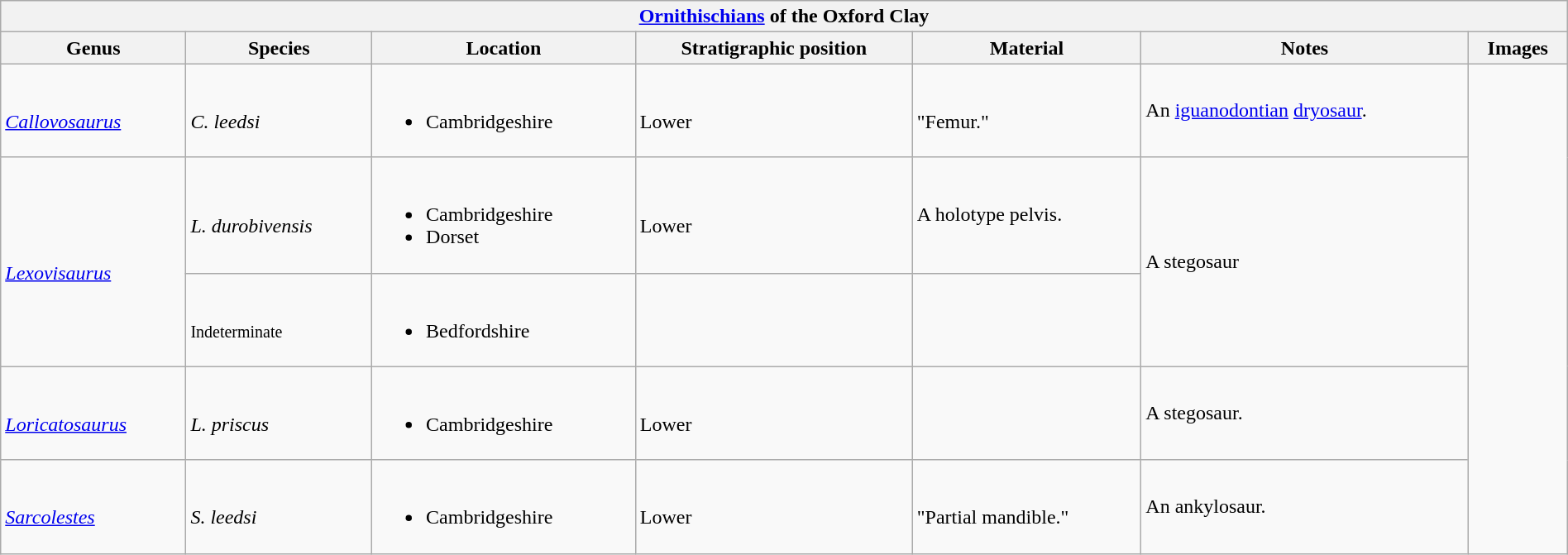<table class="wikitable"  style="margin:auto; width:100%;">
<tr>
<th colspan="7" style="text-align:center;"><strong><a href='#'>Ornithischians</a> of the Oxford Clay</strong></th>
</tr>
<tr>
<th>Genus</th>
<th>Species</th>
<th>Location</th>
<th>Stratigraphic position</th>
<th>Material</th>
<th>Notes</th>
<th>Images</th>
</tr>
<tr>
<td><br><em><a href='#'>Callovosaurus</a></em></td>
<td><br><em>C. leedsi</em></td>
<td><br><ul><li>Cambridgeshire</li></ul></td>
<td><br>Lower</td>
<td><br>"Femur."</td>
<td>An <a href='#'>iguanodontian</a> <a href='#'>dryosaur</a>.</td>
<td rowspan="99"><br></td>
</tr>
<tr>
<td rowspan="2"><br><em><a href='#'>Lexovisaurus</a></em></td>
<td><br><em>L. durobivensis</em></td>
<td><br><ul><li>Cambridgeshire</li><li>Dorset</li></ul></td>
<td><br>Lower</td>
<td>A holotype pelvis.</td>
<td rowspan =2>A stegosaur</td>
</tr>
<tr>
<td><br><small>Indeterminate</small></td>
<td><br><ul><li>Bedfordshire</li></ul></td>
<td></td>
<td></td>
</tr>
<tr>
<td><br><em><a href='#'>Loricatosaurus</a></em></td>
<td><br><em>L. priscus</em></td>
<td><br><ul><li>Cambridgeshire</li></ul></td>
<td><br>Lower</td>
<td></td>
<td>A stegosaur.</td>
</tr>
<tr>
<td><br><em><a href='#'>Sarcolestes</a></em></td>
<td><br><em>S. leedsi</em></td>
<td><br><ul><li>Cambridgeshire</li></ul></td>
<td><br>Lower</td>
<td><br>"Partial mandible."</td>
<td>An ankylosaur.</td>
</tr>
</table>
